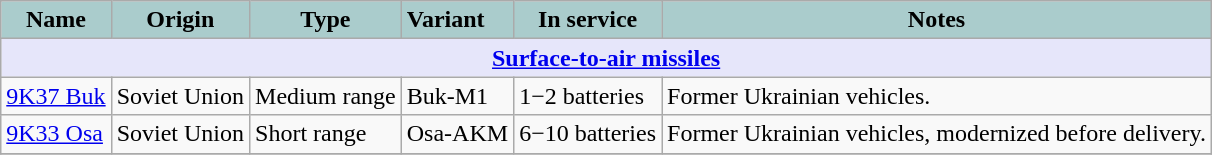<table class="wikitable">
<tr>
<th style="text-align:center; background:#acc;">Name</th>
<th style="text-align: center; background:#acc;">Origin</th>
<th style="text-align:l center; background:#acc;">Type</th>
<th style="text-align:left; background:#acc;">Variant</th>
<th style="text-align:center; background:#acc;">In service</th>
<th style="text-align: center; background:#acc;">Notes</th>
</tr>
<tr>
<th style="align: center; background: lavender;" colspan="7"><a href='#'>Surface-to-air missiles</a></th>
</tr>
<tr>
<td><a href='#'>9K37 Buk</a></td>
<td>Soviet Union</td>
<td>Medium range</td>
<td>Buk-M1</td>
<td>1−2 batteries</td>
<td>Former Ukrainian vehicles.</td>
</tr>
<tr>
<td><a href='#'>9K33 Osa</a></td>
<td>Soviet Union</td>
<td>Short range</td>
<td>Osa-AKM</td>
<td>6−10 batteries</td>
<td>Former Ukrainian vehicles, modernized before delivery.</td>
</tr>
<tr>
</tr>
</table>
